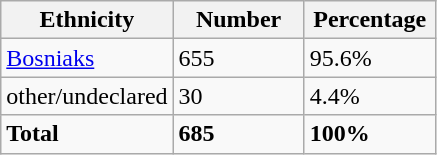<table class="wikitable">
<tr>
<th width="100px">Ethnicity</th>
<th width="80px">Number</th>
<th width="80px">Percentage</th>
</tr>
<tr>
<td><a href='#'>Bosniaks</a></td>
<td>655</td>
<td>95.6%</td>
</tr>
<tr>
<td>other/undeclared</td>
<td>30</td>
<td>4.4%</td>
</tr>
<tr>
<td><strong>Total</strong></td>
<td><strong>685</strong></td>
<td><strong>100%</strong></td>
</tr>
</table>
